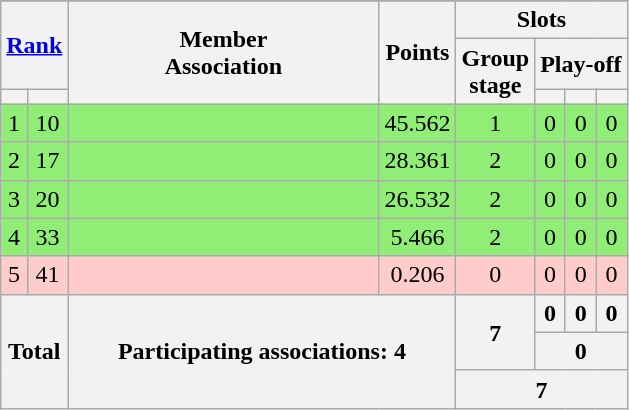<table class="wikitable" style="text-align:center">
<tr>
</tr>
<tr>
<th colspan=2 rowspan=2><a href='#'>Rank</a></th>
<th rowspan=3 width=200>Member<br>Association</th>
<th rowspan=3>Points</th>
<th colspan=5>Slots</th>
</tr>
<tr>
<th rowspan=2>Group<br>stage</th>
<th colspan=4>Play-off</th>
</tr>
<tr>
<th></th>
<th></th>
<th></th>
<th></th>
<th></th>
</tr>
<tr bgcolor=#90ee77>
<td>1</td>
<td>10</td>
<td align=left></td>
<td>45.562</td>
<td>1</td>
<td>0</td>
<td>0</td>
<td>0</td>
</tr>
<tr bgcolor=#90ee77>
<td>2</td>
<td>17</td>
<td align=left></td>
<td>28.361</td>
<td>2</td>
<td>0</td>
<td>0</td>
<td>0</td>
</tr>
<tr bgcolor=#90ee77>
<td>3</td>
<td>20</td>
<td align=left></td>
<td>26.532</td>
<td>2</td>
<td>0</td>
<td>0</td>
<td>0</td>
</tr>
<tr bgcolor=#90ee77>
<td>4</td>
<td>33</td>
<td align=left></td>
<td>5.466</td>
<td>2</td>
<td>0</td>
<td>0</td>
<td>0</td>
</tr>
<tr bgcolor=ffcccc>
<td>5</td>
<td>41</td>
<td align=left></td>
<td>0.206</td>
<td>0</td>
<td>0</td>
<td>0</td>
<td>0</td>
</tr>
<tr>
<th colspan=2 rowspan=3>Total</th>
<th colspan=2 rowspan=3>Participating associations: 4</th>
<th rowspan=2>7</th>
<th>0</th>
<th>0</th>
<th>0</th>
</tr>
<tr>
<th colspan=3>0</th>
</tr>
<tr>
<th colspan=4>7</th>
</tr>
</table>
